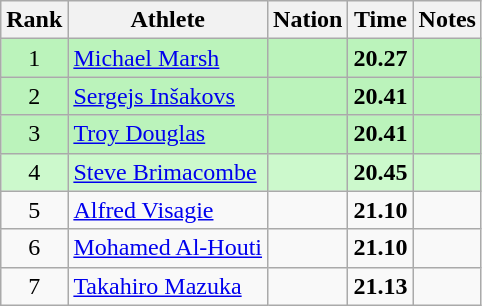<table class="wikitable sortable" style="text-align:center">
<tr>
<th>Rank</th>
<th>Athlete</th>
<th>Nation</th>
<th>Time</th>
<th>Notes</th>
</tr>
<tr style="background:#bbf3bb;">
<td>1</td>
<td align=left><a href='#'>Michael Marsh</a></td>
<td align=left></td>
<td><strong>20.27</strong></td>
<td></td>
</tr>
<tr style="background:#bbf3bb;">
<td>2</td>
<td align=left><a href='#'>Sergejs Inšakovs</a></td>
<td align=left></td>
<td><strong>20.41</strong></td>
<td></td>
</tr>
<tr style="background:#bbf3bb;">
<td>3</td>
<td align=left><a href='#'>Troy Douglas</a></td>
<td align=left></td>
<td><strong>20.41</strong></td>
<td></td>
</tr>
<tr style="background:#ccf9cc;">
<td>4</td>
<td align=left><a href='#'>Steve Brimacombe</a></td>
<td align=left></td>
<td><strong>20.45</strong></td>
<td></td>
</tr>
<tr>
<td>5</td>
<td align=left><a href='#'>Alfred Visagie</a></td>
<td align=left></td>
<td><strong>21.10</strong></td>
<td></td>
</tr>
<tr>
<td>6</td>
<td align=left><a href='#'>Mohamed Al-Houti</a></td>
<td align=left></td>
<td><strong>21.10</strong></td>
<td></td>
</tr>
<tr>
<td>7</td>
<td align=left><a href='#'>Takahiro Mazuka</a></td>
<td align=left></td>
<td><strong>21.13</strong></td>
<td></td>
</tr>
</table>
